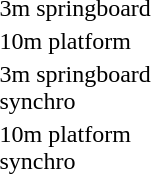<table>
<tr>
<td>3m springboard</td>
<td></td>
<td></td>
<td></td>
</tr>
<tr>
<td>10m platform</td>
<td></td>
<td></td>
<td></td>
</tr>
<tr>
<td>3m springboard<br>synchro</td>
<td></td>
<td></td>
<td></td>
</tr>
<tr>
<td>10m platform<br>synchro</td>
<td></td>
<td></td>
<td></td>
</tr>
</table>
